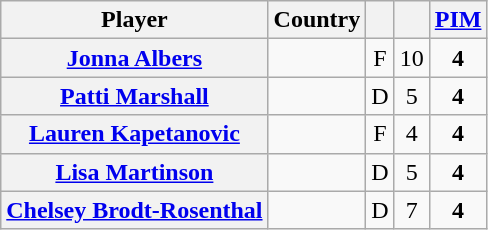<table class= "wikitable" style="text-align: center;">
<tr>
<th scope="col">Player</th>
<th scope="col">Country</th>
<th scope="col"></th>
<th scope="col"></th>
<th scope="col"><a href='#'>PIM</a></th>
</tr>
<tr>
<th scope="row" align="left"><a href='#'>Jonna Albers</a></th>
<td></td>
<td>F</td>
<td>10</td>
<td><strong>4</strong></td>
</tr>
<tr>
<th scope="row" align="left"><a href='#'>Patti Marshall</a></th>
<td></td>
<td>D</td>
<td>5</td>
<td><strong>4</strong></td>
</tr>
<tr>
<th scope="row" align="left"><a href='#'>Lauren Kapetanovic</a></th>
<td></td>
<td>F</td>
<td>4</td>
<td><strong>4</strong></td>
</tr>
<tr>
<th scope="row" align="left"><a href='#'>Lisa Martinson</a></th>
<td></td>
<td>D</td>
<td>5</td>
<td><strong>4</strong></td>
</tr>
<tr>
<th scope="row" align="left"><a href='#'>Chelsey Brodt-Rosenthal</a></th>
<td></td>
<td>D</td>
<td>7</td>
<td><strong>4</strong></td>
</tr>
</table>
